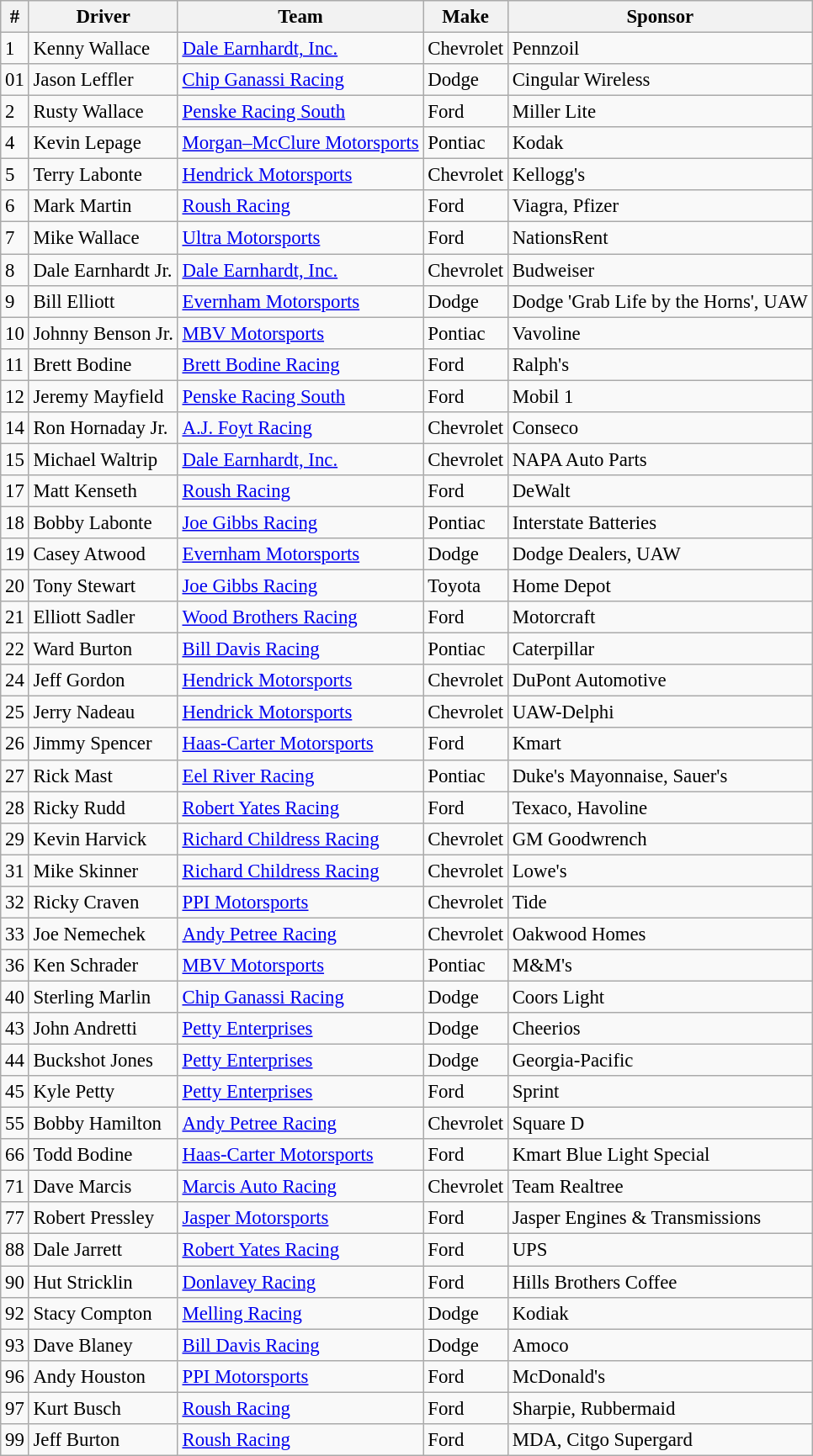<table class="wikitable" style="font-size:95%">
<tr>
<th>#</th>
<th>Driver</th>
<th>Team</th>
<th>Make</th>
<th>Sponsor</th>
</tr>
<tr>
<td>1</td>
<td>Kenny Wallace</td>
<td><a href='#'>Dale Earnhardt, Inc.</a></td>
<td>Chevrolet</td>
<td>Pennzoil</td>
</tr>
<tr>
<td>01</td>
<td>Jason Leffler</td>
<td><a href='#'>Chip Ganassi Racing</a></td>
<td>Dodge</td>
<td>Cingular Wireless</td>
</tr>
<tr>
<td>2</td>
<td>Rusty Wallace</td>
<td><a href='#'>Penske Racing South</a></td>
<td>Ford</td>
<td>Miller Lite</td>
</tr>
<tr>
<td>4</td>
<td>Kevin Lepage</td>
<td><a href='#'>Morgan–McClure Motorsports</a></td>
<td>Pontiac</td>
<td>Kodak</td>
</tr>
<tr>
<td>5</td>
<td>Terry Labonte</td>
<td><a href='#'>Hendrick Motorsports</a></td>
<td>Chevrolet</td>
<td>Kellogg's</td>
</tr>
<tr>
<td>6</td>
<td>Mark Martin</td>
<td><a href='#'>Roush Racing</a></td>
<td>Ford</td>
<td>Viagra, Pfizer</td>
</tr>
<tr>
<td>7</td>
<td>Mike Wallace</td>
<td><a href='#'>Ultra Motorsports</a></td>
<td>Ford</td>
<td>NationsRent</td>
</tr>
<tr>
<td>8</td>
<td>Dale Earnhardt Jr.</td>
<td><a href='#'>Dale Earnhardt, Inc.</a></td>
<td>Chevrolet</td>
<td>Budweiser</td>
</tr>
<tr>
<td>9</td>
<td>Bill Elliott</td>
<td><a href='#'>Evernham Motorsports</a></td>
<td>Dodge</td>
<td>Dodge 'Grab Life by the Horns', UAW</td>
</tr>
<tr>
<td>10</td>
<td>Johnny Benson Jr.</td>
<td><a href='#'>MBV Motorsports</a></td>
<td>Pontiac</td>
<td>Vavoline</td>
</tr>
<tr>
<td>11</td>
<td>Brett Bodine</td>
<td><a href='#'>Brett Bodine Racing</a></td>
<td>Ford</td>
<td>Ralph's</td>
</tr>
<tr>
<td>12</td>
<td>Jeremy Mayfield</td>
<td><a href='#'>Penske Racing South</a></td>
<td>Ford</td>
<td>Mobil 1</td>
</tr>
<tr>
<td>14</td>
<td>Ron Hornaday Jr.</td>
<td><a href='#'>A.J. Foyt Racing</a></td>
<td>Chevrolet</td>
<td>Conseco</td>
</tr>
<tr>
<td>15</td>
<td>Michael Waltrip</td>
<td><a href='#'>Dale Earnhardt, Inc.</a></td>
<td>Chevrolet</td>
<td>NAPA Auto Parts</td>
</tr>
<tr>
<td>17</td>
<td>Matt Kenseth</td>
<td><a href='#'>Roush Racing</a></td>
<td>Ford</td>
<td>DeWalt</td>
</tr>
<tr>
<td>18</td>
<td>Bobby Labonte</td>
<td><a href='#'>Joe Gibbs Racing</a></td>
<td>Pontiac</td>
<td>Interstate Batteries</td>
</tr>
<tr>
<td>19</td>
<td>Casey Atwood</td>
<td><a href='#'>Evernham Motorsports</a></td>
<td>Dodge</td>
<td>Dodge Dealers, UAW</td>
</tr>
<tr>
<td>20</td>
<td>Tony Stewart</td>
<td><a href='#'>Joe Gibbs Racing</a></td>
<td>Toyota</td>
<td>Home Depot</td>
</tr>
<tr>
<td>21</td>
<td>Elliott Sadler</td>
<td><a href='#'>Wood Brothers Racing</a></td>
<td>Ford</td>
<td>Motorcraft</td>
</tr>
<tr>
<td>22</td>
<td>Ward Burton</td>
<td><a href='#'>Bill Davis Racing</a></td>
<td>Pontiac</td>
<td>Caterpillar</td>
</tr>
<tr>
<td>24</td>
<td>Jeff Gordon</td>
<td><a href='#'>Hendrick Motorsports</a></td>
<td>Chevrolet</td>
<td>DuPont Automotive</td>
</tr>
<tr>
<td>25</td>
<td>Jerry Nadeau</td>
<td><a href='#'>Hendrick Motorsports</a></td>
<td>Chevrolet</td>
<td>UAW-Delphi</td>
</tr>
<tr>
<td>26</td>
<td>Jimmy Spencer</td>
<td><a href='#'>Haas-Carter Motorsports</a></td>
<td>Ford</td>
<td>Kmart</td>
</tr>
<tr>
<td>27</td>
<td>Rick Mast</td>
<td><a href='#'>Eel River Racing</a></td>
<td>Pontiac</td>
<td>Duke's Mayonnaise, Sauer's</td>
</tr>
<tr>
<td>28</td>
<td>Ricky Rudd</td>
<td><a href='#'>Robert Yates Racing</a></td>
<td>Ford</td>
<td>Texaco, Havoline</td>
</tr>
<tr>
<td>29</td>
<td>Kevin Harvick</td>
<td><a href='#'>Richard Childress Racing</a></td>
<td>Chevrolet</td>
<td>GM Goodwrench</td>
</tr>
<tr>
<td>31</td>
<td>Mike Skinner</td>
<td><a href='#'>Richard Childress Racing</a></td>
<td>Chevrolet</td>
<td>Lowe's</td>
</tr>
<tr>
<td>32</td>
<td>Ricky Craven</td>
<td><a href='#'>PPI Motorsports</a></td>
<td>Chevrolet</td>
<td>Tide</td>
</tr>
<tr>
<td>33</td>
<td>Joe Nemechek</td>
<td><a href='#'>Andy Petree Racing</a></td>
<td>Chevrolet</td>
<td>Oakwood Homes</td>
</tr>
<tr>
<td>36</td>
<td>Ken Schrader</td>
<td><a href='#'>MBV Motorsports</a></td>
<td>Pontiac</td>
<td>M&M's</td>
</tr>
<tr>
<td>40</td>
<td>Sterling Marlin</td>
<td><a href='#'>Chip Ganassi Racing</a></td>
<td>Dodge</td>
<td>Coors Light</td>
</tr>
<tr>
<td>43</td>
<td>John Andretti</td>
<td><a href='#'>Petty Enterprises</a></td>
<td>Dodge</td>
<td>Cheerios</td>
</tr>
<tr>
<td>44</td>
<td>Buckshot Jones</td>
<td><a href='#'>Petty Enterprises</a></td>
<td>Dodge</td>
<td>Georgia-Pacific</td>
</tr>
<tr>
<td>45</td>
<td>Kyle Petty</td>
<td><a href='#'>Petty Enterprises</a></td>
<td>Ford</td>
<td>Sprint</td>
</tr>
<tr>
<td>55</td>
<td>Bobby Hamilton</td>
<td><a href='#'>Andy Petree Racing</a></td>
<td>Chevrolet</td>
<td>Square D</td>
</tr>
<tr>
<td>66</td>
<td>Todd Bodine</td>
<td><a href='#'>Haas-Carter Motorsports</a></td>
<td>Ford</td>
<td>Kmart Blue Light Special</td>
</tr>
<tr>
<td>71</td>
<td>Dave Marcis</td>
<td><a href='#'>Marcis Auto Racing</a></td>
<td>Chevrolet</td>
<td>Team Realtree</td>
</tr>
<tr>
<td>77</td>
<td>Robert Pressley</td>
<td><a href='#'>Jasper Motorsports</a></td>
<td>Ford</td>
<td>Jasper Engines & Transmissions</td>
</tr>
<tr>
<td>88</td>
<td>Dale Jarrett</td>
<td><a href='#'>Robert Yates Racing</a></td>
<td>Ford</td>
<td>UPS</td>
</tr>
<tr>
<td>90</td>
<td>Hut Stricklin</td>
<td><a href='#'>Donlavey Racing</a></td>
<td>Ford</td>
<td>Hills Brothers Coffee</td>
</tr>
<tr>
<td>92</td>
<td>Stacy Compton</td>
<td><a href='#'>Melling Racing</a></td>
<td>Dodge</td>
<td>Kodiak</td>
</tr>
<tr>
<td>93</td>
<td>Dave Blaney</td>
<td><a href='#'>Bill Davis Racing</a></td>
<td>Dodge</td>
<td>Amoco</td>
</tr>
<tr>
<td>96</td>
<td>Andy Houston</td>
<td><a href='#'>PPI Motorsports</a></td>
<td>Ford</td>
<td>McDonald's</td>
</tr>
<tr>
<td>97</td>
<td>Kurt Busch</td>
<td><a href='#'>Roush Racing</a></td>
<td>Ford</td>
<td>Sharpie, Rubbermaid</td>
</tr>
<tr>
<td>99</td>
<td>Jeff Burton</td>
<td><a href='#'>Roush Racing</a></td>
<td>Ford</td>
<td>MDA, Citgo Supergard</td>
</tr>
</table>
